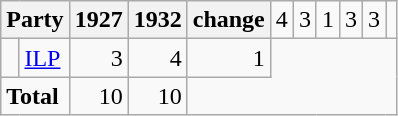<table class="wikitable" style="text-align:right;">
<tr>
<th colspan="2">Party</th>
<th>1927</th>
<th>1932</th>
<th>change<br></th>
<td>4</td>
<td>3</td>
<td>1<br></td>
<td>3</td>
<td>3</td>
<td></td>
</tr>
<tr>
<td> </td>
<td style="text-align:left;"><a href='#'>ILP</a></td>
<td>3</td>
<td>4</td>
<td>1</td>
</tr>
<tr>
<td colspan="2" style="text-align:left;"><strong>Total</strong></td>
<td>10</td>
<td>10</td>
</tr>
</table>
